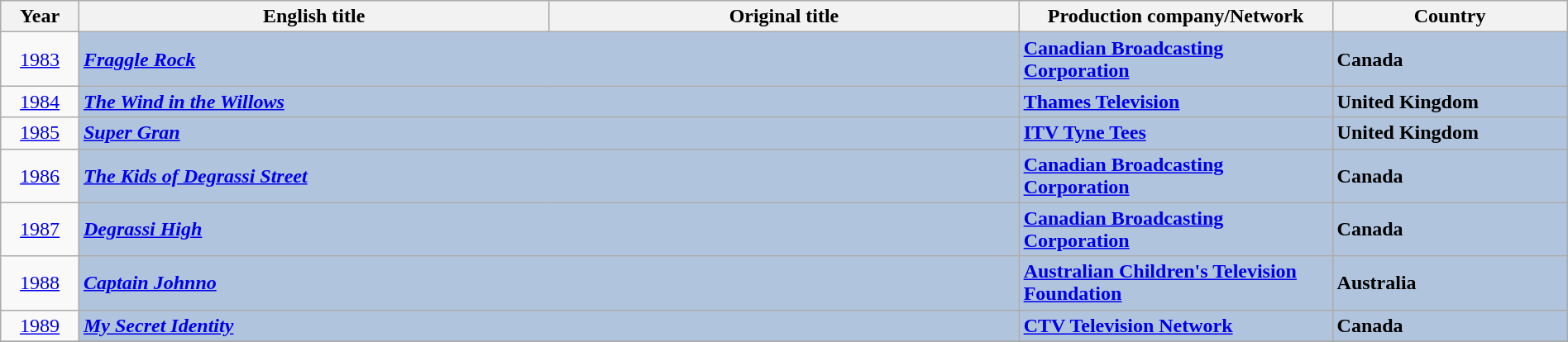<table class="wikitable" width="100%" border="1" cellpadding="5" cellspacing="0">
<tr>
<th width=5%>Year</th>
<th width=30%>English title</th>
<th width=30%>Original title</th>
<th width=20%><strong>Production company/Network</strong></th>
<th width=15%><strong>Country</strong></th>
</tr>
<tr>
<td style="text-align:center;"><a href='#'>1983</a></td>
<td colspan="2" style="background:#B0C4DE;"><strong><em><a href='#'>Fraggle Rock</a></em></strong></td>
<td style="background:#B0C4DE;"><strong><a href='#'>Canadian Broadcasting Corporation</a></strong></td>
<td style="background:#B0C4DE;"><strong>Canada</strong></td>
</tr>
<tr>
<td style="text-align:center;"><a href='#'>1984</a></td>
<td colspan="2" style="background:#B0C4DE;"><strong><em><a href='#'>The Wind in the Willows</a></em></strong></td>
<td style="background:#B0C4DE;"><strong><a href='#'>Thames Television</a></strong></td>
<td style="background:#B0C4DE;"><strong>United Kingdom</strong></td>
</tr>
<tr>
<td style="text-align:center;"><a href='#'>1985</a></td>
<td colspan="2" style="background:#B0C4DE;"><strong><em><a href='#'>Super Gran</a></em></strong></td>
<td style="background:#B0C4DE;"><strong><a href='#'>ITV Tyne Tees</a></strong></td>
<td style="background:#B0C4DE;"><strong>United Kingdom</strong></td>
</tr>
<tr>
<td style="text-align:center;"><a href='#'>1986</a></td>
<td colspan="2" style="background:#B0C4DE;"><strong><em><a href='#'>The Kids of Degrassi Street</a></em></strong></td>
<td style="background:#B0C4DE;"><strong><a href='#'>Canadian Broadcasting Corporation</a></strong></td>
<td style="background:#B0C4DE;"><strong>Canada</strong></td>
</tr>
<tr>
<td style="text-align:center;"><a href='#'>1987</a></td>
<td colspan="2" style="background:#B0C4DE;"><strong><em><a href='#'>Degrassi High</a></em></strong></td>
<td style="background:#B0C4DE;"><strong><a href='#'>Canadian Broadcasting Corporation</a></strong></td>
<td style="background:#B0C4DE;"><strong>Canada</strong></td>
</tr>
<tr>
<td style="text-align:center;"><a href='#'>1988</a></td>
<td colspan="2" style="background:#B0C4DE;"><strong><em><a href='#'>Captain Johnno</a></em></strong></td>
<td style="background:#B0C4DE;"><strong><a href='#'>Australian Children's Television Foundation</a></strong></td>
<td style="background:#B0C4DE;"><strong>Australia</strong></td>
</tr>
<tr>
<td style="text-align:center;"><a href='#'>1989</a></td>
<td colspan="2" style="background:#B0C4DE;"><strong><em><a href='#'>My Secret Identity</a></em></strong></td>
<td style="background:#B0C4DE;"><strong><a href='#'>CTV Television Network</a></strong></td>
<td style="background:#B0C4DE;"><strong>Canada</strong></td>
</tr>
<tr>
</tr>
</table>
